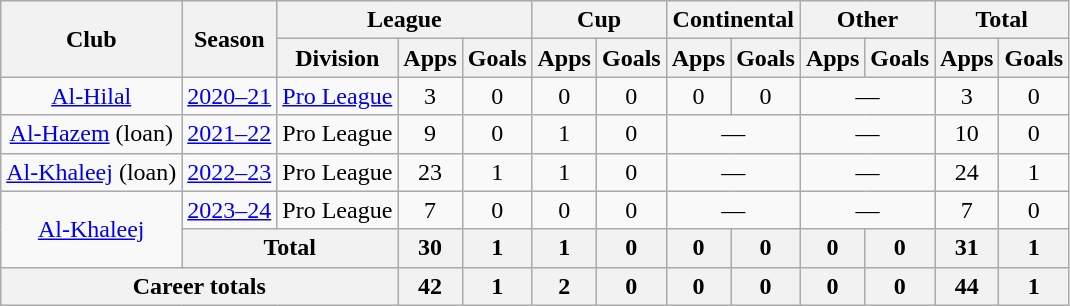<table class="wikitable" style="text-align: center">
<tr>
<th rowspan="2">Club</th>
<th rowspan="2">Season</th>
<th colspan="3">League</th>
<th colspan="2">Cup</th>
<th colspan="2">Continental</th>
<th colspan="2">Other</th>
<th colspan="2">Total</th>
</tr>
<tr>
<th>Division</th>
<th>Apps</th>
<th>Goals</th>
<th>Apps</th>
<th>Goals</th>
<th>Apps</th>
<th>Goals</th>
<th>Apps</th>
<th>Goals</th>
<th>Apps</th>
<th>Goals</th>
</tr>
<tr>
<td rowspan=1><a href='#'>Al-Hilal</a></td>
<td><a href='#'>2020–21</a></td>
<td><a href='#'>Pro League</a></td>
<td>3</td>
<td>0</td>
<td>0</td>
<td>0</td>
<td>0</td>
<td>0</td>
<td colspan=2>—</td>
<td>3</td>
<td>0</td>
</tr>
<tr>
<td rowspan=1><a href='#'>Al-Hazem</a> (loan)</td>
<td><a href='#'>2021–22</a></td>
<td>Pro League</td>
<td>9</td>
<td>0</td>
<td>1</td>
<td>0</td>
<td colspan=2>—</td>
<td colspan=2>—</td>
<td>10</td>
<td>0</td>
</tr>
<tr>
<td rowspan=1><a href='#'>Al-Khaleej</a> (loan)</td>
<td><a href='#'>2022–23</a></td>
<td>Pro League</td>
<td>23</td>
<td>1</td>
<td>1</td>
<td>0</td>
<td colspan=2>—</td>
<td colspan=2>—</td>
<td>24</td>
<td>1</td>
</tr>
<tr>
<td rowspan=2><a href='#'>Al-Khaleej</a></td>
<td><a href='#'>2023–24</a></td>
<td>Pro League</td>
<td>7</td>
<td>0</td>
<td>0</td>
<td>0</td>
<td colspan=2>—</td>
<td colspan=2>—</td>
<td>7</td>
<td>0</td>
</tr>
<tr>
<th colspan=2>Total</th>
<th>30</th>
<th>1</th>
<th>1</th>
<th>0</th>
<th>0</th>
<th>0</th>
<th>0</th>
<th>0</th>
<th>31</th>
<th>1</th>
</tr>
<tr>
<th colspan=3>Career totals</th>
<th>42</th>
<th>1</th>
<th>2</th>
<th>0</th>
<th>0</th>
<th>0</th>
<th>0</th>
<th>0</th>
<th>44</th>
<th>1</th>
</tr>
</table>
